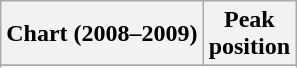<table class="wikitable sortable">
<tr>
<th>Chart (2008–2009)</th>
<th>Peak<br>position</th>
</tr>
<tr>
</tr>
<tr>
</tr>
<tr>
</tr>
</table>
